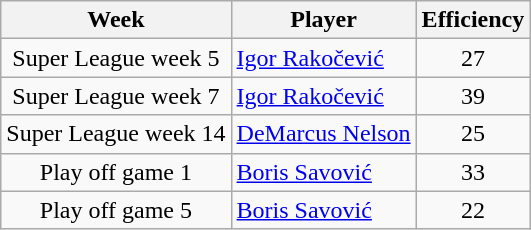<table class="wikitable sortable" style="text-align: center;">
<tr>
<th align="center">Week</th>
<th align="center">Player</th>
<th align="center">Efficiency</th>
</tr>
<tr>
<td>Super League week 5</td>
<td align="left"> <a href='#'>Igor Rakočević</a></td>
<td>27</td>
</tr>
<tr>
<td>Super League week 7</td>
<td align="left"> <a href='#'>Igor Rakočević</a></td>
<td>39</td>
</tr>
<tr>
<td>Super League week 14</td>
<td align="left"> <a href='#'>DeMarcus Nelson</a></td>
<td>25</td>
</tr>
<tr>
<td>Play off game 1</td>
<td align="left"> <a href='#'>Boris Savović</a></td>
<td>33</td>
</tr>
<tr>
<td>Play off game 5</td>
<td align="left"> <a href='#'>Boris Savović</a></td>
<td>22</td>
</tr>
</table>
